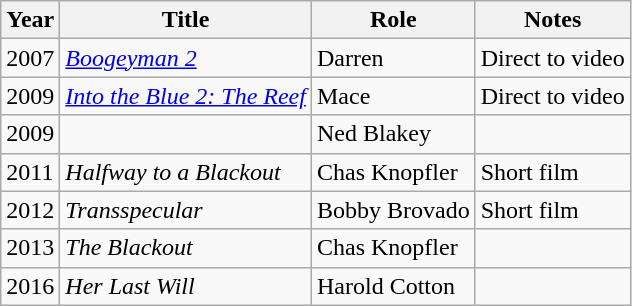<table class="wikitable sortable">
<tr>
<th>Year</th>
<th>Title</th>
<th>Role</th>
<th class="unsortable">Notes</th>
</tr>
<tr>
<td>2007</td>
<td><em><a href='#'>Boogeyman 2</a></em></td>
<td>Darren</td>
<td>Direct to video</td>
</tr>
<tr>
<td>2009</td>
<td><em><a href='#'>Into the Blue 2: The Reef</a></em></td>
<td>Mace</td>
<td>Direct to video</td>
</tr>
<tr>
<td>2009</td>
<td><em></em></td>
<td>Ned Blakey</td>
<td></td>
</tr>
<tr>
<td>2011</td>
<td><em>Halfway to a Blackout</em></td>
<td>Chas Knopfler</td>
<td>Short film</td>
</tr>
<tr>
<td>2012</td>
<td><em>Transspecular</em></td>
<td>Bobby Brovado</td>
<td>Short film</td>
</tr>
<tr>
<td>2013</td>
<td><em>The Blackout</em></td>
<td>Chas Knopfler</td>
<td></td>
</tr>
<tr>
<td>2016</td>
<td><em>Her Last Will</em></td>
<td>Harold Cotton</td>
<td></td>
</tr>
</table>
